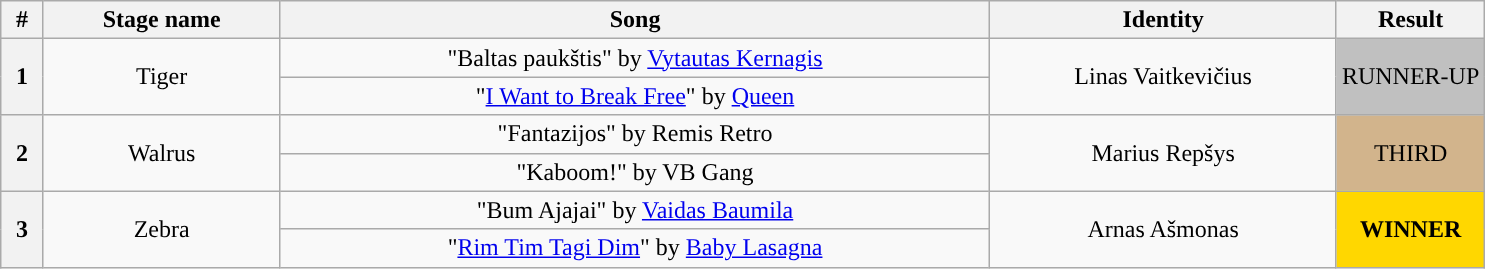<table class="wikitable plainrowheaders" style="text-align: center;">
<tr>
<th>#</th>
<th>Stage name</th>
<th>Song</th>
<th>Identity</th>
<th>Result</th>
</tr>
<tr>
<th rowspan="2">1</th>
<td rowspan="2">Tiger</td>
<td>"Baltas paukštis" by <a href='#'>Vytautas Kernagis</a></td>
<td rowspan="2">Linas Vaitkevičius</td>
<td rowspan="2" bgcolor=silver>RUNNER-UP</td>
</tr>
<tr>
<td>"<a href='#'>I Want to Break Free</a>" by <a href='#'>Queen</a></td>
</tr>
<tr>
<th rowspan="2">2</th>
<td rowspan="2">Walrus</td>
<td>"Fantazijos" by Remis Retro</td>
<td rowspan="2">Marius Repšys</td>
<td rowspan="2" style="width:10%;background:tan;">THIRD</td>
</tr>
<tr>
<td>"Kaboom!" by VB Gang</td>
</tr>
<tr>
<th rowspan="2">3</th>
<td rowspan="2">Zebra</td>
<td>"Bum Ajajai" by <a href='#'>Vaidas Baumila</a></td>
<td rowspan="2">Arnas Ašmonas</td>
<td rowspan="2" bgcolor=gold><strong>WINNER</strong></td>
</tr>
<tr>
<td>"<a href='#'>Rim Tim Tagi Dim</a>" by <a href='#'>Baby Lasagna</a></td>
</tr>
</table>
